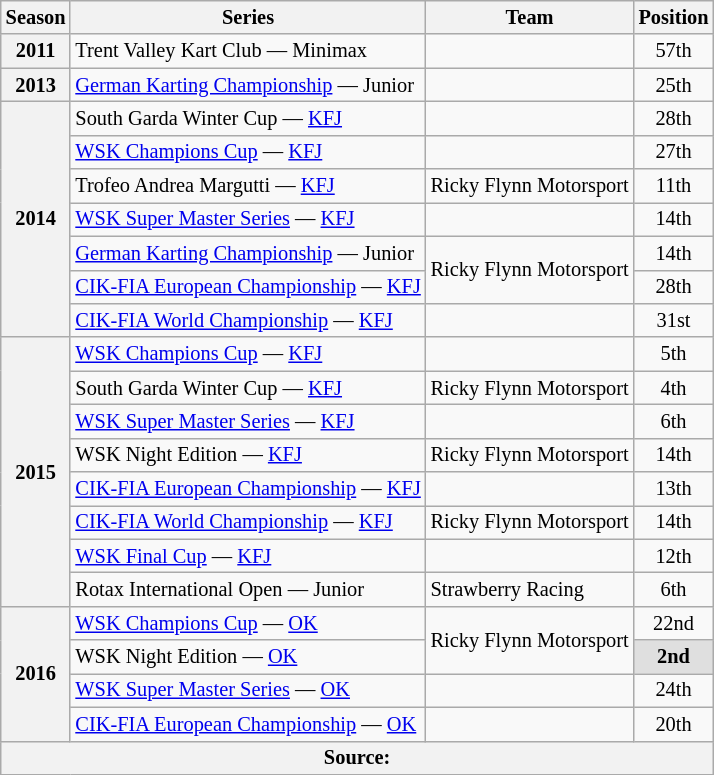<table class="wikitable" style="font-size: 85%; text-align:center">
<tr>
<th>Season</th>
<th>Series</th>
<th>Team</th>
<th>Position</th>
</tr>
<tr>
<th>2011</th>
<td align="left">Trent Valley Kart Club — Minimax</td>
<td align="left"></td>
<td>57th</td>
</tr>
<tr>
<th>2013</th>
<td align="left"><a href='#'>German Karting Championship</a> — Junior</td>
<td align="left"></td>
<td>25th</td>
</tr>
<tr>
<th rowspan="7">2014</th>
<td align="left">South Garda Winter Cup — <a href='#'>KFJ</a></td>
<td align="left"></td>
<td>28th</td>
</tr>
<tr>
<td align="left"><a href='#'>WSK Champions Cup</a> — <a href='#'>KFJ</a></td>
<td align="left"></td>
<td>27th</td>
</tr>
<tr>
<td align="left">Trofeo Andrea Margutti — <a href='#'>KFJ</a></td>
<td align="left">Ricky Flynn Motorsport</td>
<td>11th</td>
</tr>
<tr>
<td align="left"><a href='#'>WSK Super Master Series</a> — <a href='#'>KFJ</a></td>
<td align="left"></td>
<td>14th</td>
</tr>
<tr>
<td align="left"><a href='#'>German Karting Championship</a> — Junior</td>
<td rowspan="2" align="left">Ricky Flynn Motorsport</td>
<td>14th</td>
</tr>
<tr>
<td align="left"><a href='#'>CIK-FIA European Championship</a> — <a href='#'>KFJ</a></td>
<td>28th</td>
</tr>
<tr>
<td align="left"><a href='#'>CIK-FIA World Championship</a> — <a href='#'>KFJ</a></td>
<td align="left"></td>
<td>31st</td>
</tr>
<tr>
<th rowspan="8">2015</th>
<td align="left"><a href='#'>WSK Champions Cup</a> — <a href='#'>KFJ</a></td>
<td align="left"></td>
<td>5th</td>
</tr>
<tr>
<td align="left">South Garda Winter Cup — <a href='#'>KFJ</a></td>
<td align="left">Ricky Flynn Motorsport</td>
<td>4th</td>
</tr>
<tr>
<td align="left"><a href='#'>WSK Super Master Series</a> — <a href='#'>KFJ</a></td>
<td align="left"></td>
<td>6th</td>
</tr>
<tr>
<td align="left">WSK Night Edition — <a href='#'>KFJ</a></td>
<td align="left">Ricky Flynn Motorsport</td>
<td>14th</td>
</tr>
<tr>
<td align="left"><a href='#'>CIK-FIA European Championship</a> — <a href='#'>KFJ</a></td>
<td align="left"></td>
<td>13th</td>
</tr>
<tr>
<td align="left"><a href='#'>CIK-FIA World Championship</a> — <a href='#'>KFJ</a></td>
<td align="left">Ricky Flynn Motorsport</td>
<td>14th</td>
</tr>
<tr>
<td align="left"><a href='#'>WSK Final Cup</a> — <a href='#'>KFJ</a></td>
<td align="left"></td>
<td>12th</td>
</tr>
<tr>
<td align="left">Rotax International Open — Junior</td>
<td align="left">Strawberry Racing</td>
<td>6th</td>
</tr>
<tr>
<th rowspan="4">2016</th>
<td align="left"><a href='#'>WSK Champions Cup</a> — <a href='#'>OK</a></td>
<td rowspan="2" align="left">Ricky Flynn Motorsport</td>
<td>22nd</td>
</tr>
<tr>
<td align="left">WSK Night Edition — <a href='#'>OK</a></td>
<td style="background:#DFDFDF;"><strong>2nd</strong></td>
</tr>
<tr>
<td align="left"><a href='#'>WSK Super Master Series</a> — <a href='#'>OK</a></td>
<td align="left"></td>
<td>24th</td>
</tr>
<tr>
<td align="left"><a href='#'>CIK-FIA European Championship</a> — <a href='#'>OK</a></td>
<td align="left"></td>
<td>20th</td>
</tr>
<tr>
<th colspan="4">Source:</th>
</tr>
</table>
